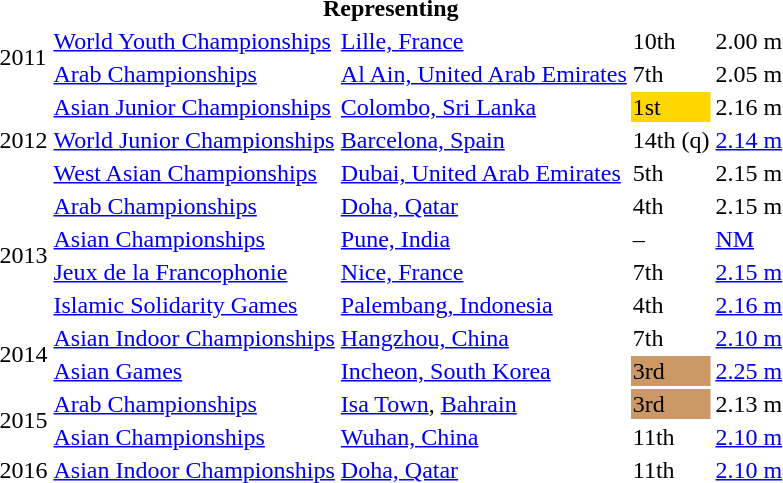<table>
<tr>
<th colspan="6">Representing </th>
</tr>
<tr>
<td rowspan=2>2011</td>
<td><a href='#'>World Youth Championships</a></td>
<td><a href='#'>Lille, France</a></td>
<td>10th</td>
<td>2.00 m</td>
</tr>
<tr>
<td><a href='#'>Arab Championships</a></td>
<td><a href='#'>Al Ain, United Arab Emirates</a></td>
<td>7th</td>
<td>2.05 m</td>
</tr>
<tr>
<td rowspan=3>2012</td>
<td><a href='#'>Asian Junior Championships</a></td>
<td><a href='#'>Colombo, Sri Lanka</a></td>
<td bgcolor=gold>1st</td>
<td>2.16 m</td>
</tr>
<tr>
<td><a href='#'>World Junior Championships</a></td>
<td><a href='#'>Barcelona, Spain</a></td>
<td>14th (q)</td>
<td><a href='#'>2.14 m</a></td>
</tr>
<tr>
<td><a href='#'>West Asian Championships</a></td>
<td><a href='#'>Dubai, United Arab Emirates</a></td>
<td>5th</td>
<td>2.15 m</td>
</tr>
<tr>
<td rowspan=4>2013</td>
<td><a href='#'>Arab Championships</a></td>
<td><a href='#'>Doha, Qatar</a></td>
<td>4th</td>
<td>2.15 m</td>
</tr>
<tr>
<td><a href='#'>Asian Championships</a></td>
<td><a href='#'>Pune, India</a></td>
<td>–</td>
<td><a href='#'>NM</a></td>
</tr>
<tr>
<td><a href='#'>Jeux de la Francophonie</a></td>
<td><a href='#'>Nice, France</a></td>
<td>7th</td>
<td><a href='#'>2.15 m</a></td>
</tr>
<tr>
<td><a href='#'>Islamic Solidarity Games</a></td>
<td><a href='#'>Palembang, Indonesia</a></td>
<td>4th</td>
<td><a href='#'>2.16 m</a></td>
</tr>
<tr>
<td rowspan=2>2014</td>
<td><a href='#'>Asian Indoor Championships</a></td>
<td><a href='#'>Hangzhou, China</a></td>
<td>7th</td>
<td><a href='#'>2.10 m</a></td>
</tr>
<tr>
<td><a href='#'>Asian Games</a></td>
<td><a href='#'>Incheon, South Korea</a></td>
<td bgcolor=cc9966>3rd</td>
<td><a href='#'>2.25 m</a></td>
</tr>
<tr>
<td rowspan=2>2015</td>
<td><a href='#'>Arab Championships</a></td>
<td><a href='#'>Isa Town</a>, <a href='#'>Bahrain</a></td>
<td bgcolor=cc9966>3rd</td>
<td>2.13 m</td>
</tr>
<tr>
<td><a href='#'>Asian Championships</a></td>
<td><a href='#'>Wuhan, China</a></td>
<td>11th</td>
<td><a href='#'>2.10 m</a></td>
</tr>
<tr>
<td>2016</td>
<td><a href='#'>Asian Indoor Championships</a></td>
<td><a href='#'>Doha, Qatar</a></td>
<td>11th</td>
<td><a href='#'>2.10 m</a></td>
</tr>
</table>
